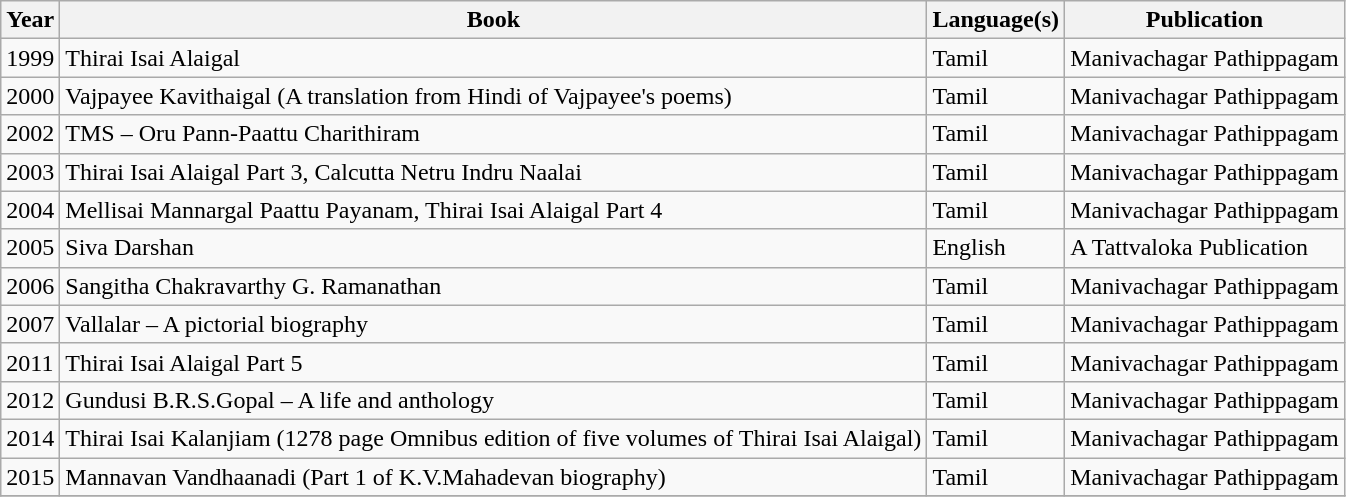<table class="wikitable sortable">
<tr>
<th>Year</th>
<th>Book</th>
<th>Language(s)</th>
<th>Publication</th>
</tr>
<tr>
<td>1999</td>
<td>Thirai Isai Alaigal</td>
<td>Tamil</td>
<td>Manivachagar Pathippagam</td>
</tr>
<tr>
<td>2000</td>
<td>Vajpayee Kavithaigal (A translation from Hindi of Vajpayee's poems)</td>
<td>Tamil</td>
<td>Manivachagar Pathippagam</td>
</tr>
<tr>
<td>2002</td>
<td>TMS – Oru Pann-Paattu Charithiram</td>
<td>Tamil</td>
<td>Manivachagar Pathippagam</td>
</tr>
<tr>
<td>2003</td>
<td>Thirai Isai Alaigal Part 3, Calcutta Netru Indru Naalai</td>
<td>Tamil</td>
<td>Manivachagar Pathippagam</td>
</tr>
<tr>
<td>2004</td>
<td>Mellisai Mannargal Paattu Payanam, Thirai Isai Alaigal Part 4</td>
<td>Tamil</td>
<td>Manivachagar Pathippagam</td>
</tr>
<tr>
<td>2005</td>
<td>Siva Darshan</td>
<td>English</td>
<td>A Tattvaloka Publication</td>
</tr>
<tr>
<td>2006</td>
<td>Sangitha Chakravarthy G. Ramanathan</td>
<td>Tamil</td>
<td>Manivachagar Pathippagam</td>
</tr>
<tr>
<td>2007</td>
<td>Vallalar – A pictorial biography</td>
<td>Tamil</td>
<td>Manivachagar Pathippagam</td>
</tr>
<tr>
<td>2011</td>
<td>Thirai Isai Alaigal Part 5</td>
<td>Tamil</td>
<td>Manivachagar Pathippagam</td>
</tr>
<tr>
<td>2012</td>
<td>Gundusi B.R.S.Gopal – A life and anthology</td>
<td>Tamil</td>
<td>Manivachagar Pathippagam</td>
</tr>
<tr>
<td>2014</td>
<td>Thirai Isai Kalanjiam (1278 page Omnibus edition of five volumes of Thirai Isai Alaigal)</td>
<td>Tamil</td>
<td>Manivachagar Pathippagam</td>
</tr>
<tr>
<td>2015</td>
<td>Mannavan Vandhaanadi (Part 1 of K.V.Mahadevan biography)</td>
<td>Tamil</td>
<td>Manivachagar Pathippagam</td>
</tr>
<tr>
</tr>
</table>
